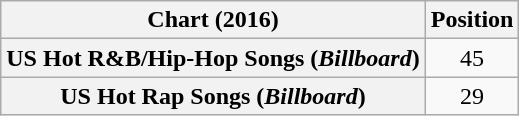<table class="wikitable plainrowheaders sortable" style="text-align:center">
<tr>
<th scope="col">Chart (2016)</th>
<th scope="col">Position</th>
</tr>
<tr>
<th scope="row">US Hot R&B/Hip-Hop Songs (<em>Billboard</em>)</th>
<td style="text-align:center;">45</td>
</tr>
<tr>
<th scope="row">US Hot Rap Songs (<em>Billboard</em>)</th>
<td style="text-align:center;">29</td>
</tr>
</table>
